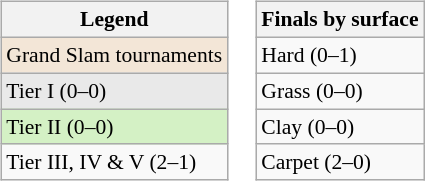<table>
<tr valign=top>
<td><br><table class=wikitable style="font-size:90%">
<tr>
<th>Legend</th>
</tr>
<tr>
<td bgcolor=#f3e6d7>Grand Slam tournaments</td>
</tr>
<tr>
<td bgcolor=#e9e9e9>Tier I (0–0)</td>
</tr>
<tr>
<td bgcolor=#d4f1c5>Tier II (0–0)</td>
</tr>
<tr>
<td>Tier III, IV & V (2–1)</td>
</tr>
</table>
</td>
<td><br><table class=wikitable style="font-size:90%">
<tr>
<th>Finals by surface</th>
</tr>
<tr>
<td>Hard (0–1)</td>
</tr>
<tr>
<td>Grass (0–0)</td>
</tr>
<tr>
<td>Clay (0–0)</td>
</tr>
<tr>
<td>Carpet (2–0)</td>
</tr>
</table>
</td>
</tr>
</table>
